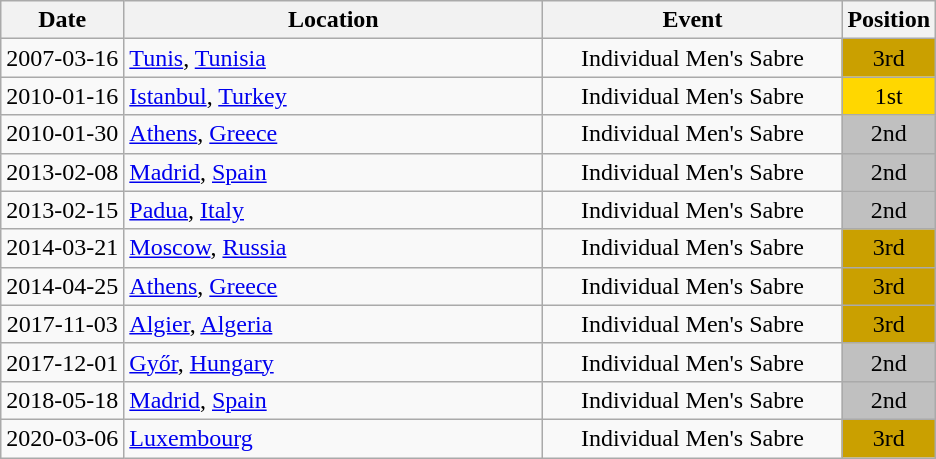<table class="wikitable" style="text-align:center;">
<tr>
<th>Date</th>
<th style="width:17em">Location</th>
<th style="width:12em">Event</th>
<th>Position</th>
</tr>
<tr>
<td>2007-03-16</td>
<td rowspan="1" align="left"> <a href='#'>Tunis</a>, <a href='#'>Tunisia</a></td>
<td rowspan="1">Individual Men's Sabre</td>
<td bgcolor="caramel">3rd</td>
</tr>
<tr>
<td>2010-01-16</td>
<td rowspan="1" align="left"> <a href='#'>Istanbul</a>, <a href='#'>Turkey</a></td>
<td rowspan="1">Individual Men's Sabre</td>
<td bgcolor="gold">1st</td>
</tr>
<tr>
<td>2010-01-30</td>
<td rowspan="1" align="left"> <a href='#'>Athens</a>, <a href='#'>Greece</a></td>
<td>Individual Men's Sabre</td>
<td bgcolor="silver">2nd</td>
</tr>
<tr>
<td>2013-02-08</td>
<td rowspan="1" align="left"> <a href='#'>Madrid</a>, <a href='#'>Spain</a></td>
<td rowspan="1">Individual Men's Sabre</td>
<td bgcolor="silver">2nd</td>
</tr>
<tr>
<td>2013-02-15</td>
<td rowspan="1" align="left"> <a href='#'>Padua</a>, <a href='#'>Italy</a></td>
<td>Individual Men's Sabre</td>
<td bgcolor="silver">2nd</td>
</tr>
<tr>
<td>2014-03-21</td>
<td rowspan="1" align="left"> <a href='#'>Moscow</a>, <a href='#'>Russia</a></td>
<td>Individual Men's Sabre</td>
<td bgcolor="caramel">3rd</td>
</tr>
<tr>
<td>2014-04-25</td>
<td rowspan="1" align="left"> <a href='#'>Athens</a>, <a href='#'>Greece</a></td>
<td rowspan="1">Individual Men's Sabre</td>
<td bgcolor="caramel">3rd</td>
</tr>
<tr>
<td rowspan="1">2017-11-03</td>
<td rowspan="1" align="left"> <a href='#'>Algier</a>, <a href='#'>Algeria</a></td>
<td rowspan="1">Individual Men's Sabre</td>
<td bgcolor="caramel">3rd</td>
</tr>
<tr>
<td>2017-12-01</td>
<td rowspan="1" align="left"> <a href='#'>Győr</a>, <a href='#'>Hungary</a></td>
<td rowspan="1">Individual Men's Sabre</td>
<td bgcolor="silver">2nd</td>
</tr>
<tr>
<td>2018-05-18</td>
<td rowspan="1" align="left"> <a href='#'>Madrid</a>, <a href='#'>Spain</a></td>
<td>Individual Men's Sabre</td>
<td bgcolor="silver">2nd</td>
</tr>
<tr>
<td>2020-03-06</td>
<td rowspan="1" align="left"> <a href='#'>Luxembourg</a></td>
<td>Individual Men's Sabre</td>
<td bgcolor="caramel">3rd</td>
</tr>
</table>
